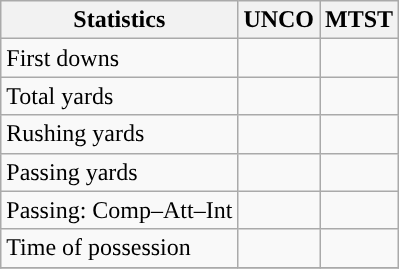<table class="wikitable" style="float: left;">
<tr>
<th>Statistics</th>
<th>UNCO</th>
<th>MTST</th>
</tr>
<tr>
<td>First downs</td>
<td></td>
<td></td>
</tr>
<tr>
<td>Total yards</td>
<td></td>
<td></td>
</tr>
<tr>
<td>Rushing yards</td>
<td></td>
<td></td>
</tr>
<tr>
<td>Passing yards</td>
<td></td>
<td></td>
</tr>
<tr>
<td>Passing: Comp–Att–Int</td>
<td></td>
<td></td>
</tr>
<tr>
<td>Time of possession</td>
<td></td>
<td></td>
</tr>
<tr>
</tr>
</table>
